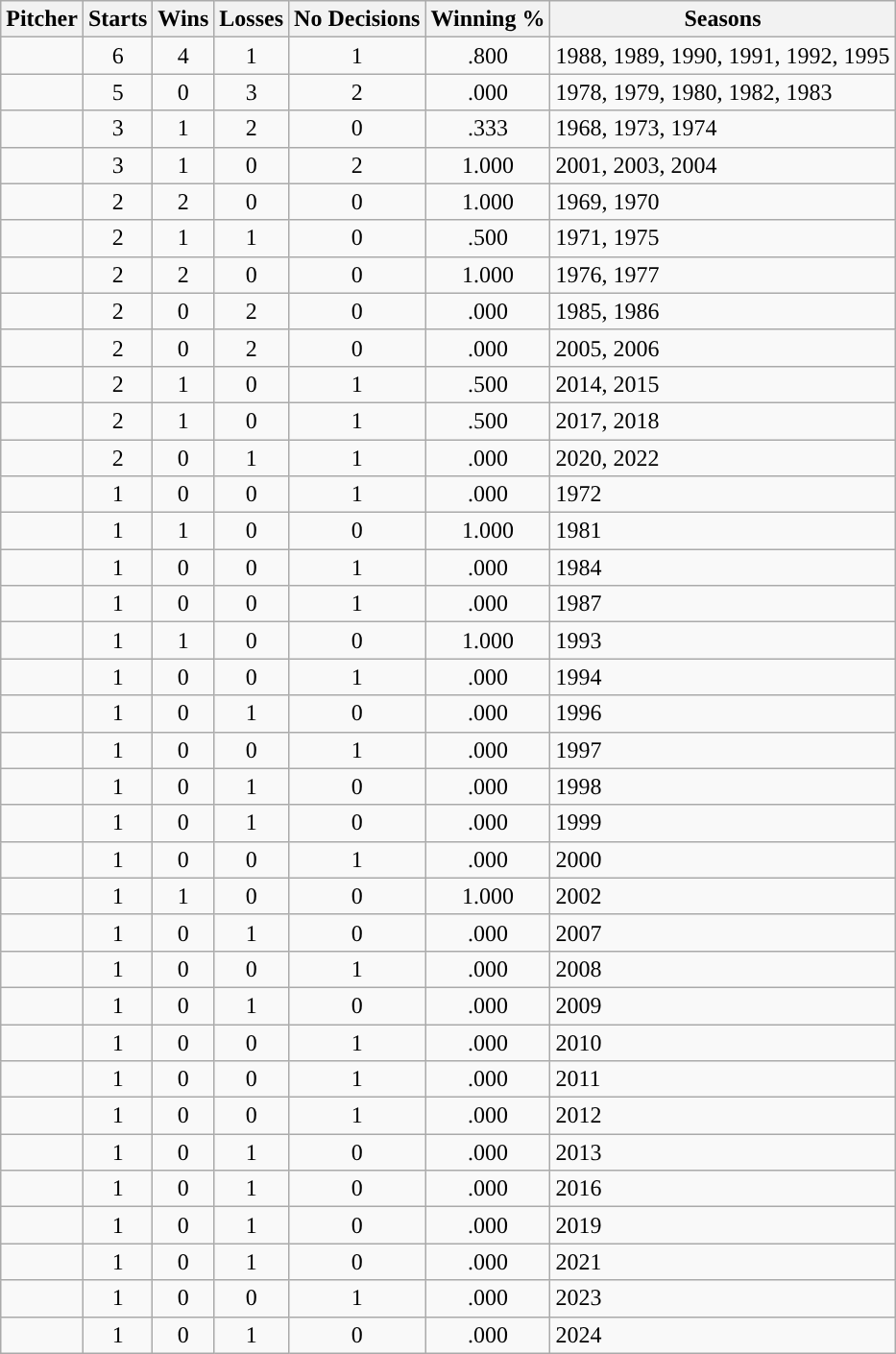<table class="wikitable sortable">
<tr>
<th>Pitcher</th>
<th>Starts</th>
<th>Wins</th>
<th>Losses</th>
<th>No Decisions</th>
<th>Winning %</th>
<th>Seasons</th>
</tr>
<tr>
<td></td>
<td align="center">6</td>
<td align="center">4</td>
<td align="center">1</td>
<td align="center">1</td>
<td align="center">.800</td>
<td>1988, 1989, 1990, 1991, 1992, 1995</td>
</tr>
<tr>
<td></td>
<td align="center">5</td>
<td align="center">0</td>
<td align="center">3</td>
<td align="center">2</td>
<td align="center">.000</td>
<td>1978, 1979, 1980, 1982, 1983</td>
</tr>
<tr>
<td></td>
<td align="center">3</td>
<td align="center">1</td>
<td align="center">2</td>
<td align="center">0</td>
<td align="center">.333</td>
<td>1968, 1973, 1974</td>
</tr>
<tr>
<td></td>
<td align="center">3</td>
<td align="center">1</td>
<td align="center">0</td>
<td align="center">2</td>
<td align="center">1.000</td>
<td>2001, 2003, 2004</td>
</tr>
<tr>
<td></td>
<td align="center">2</td>
<td align="center">2</td>
<td align="center">0</td>
<td align="center">0</td>
<td align="center">1.000</td>
<td>1969, 1970</td>
</tr>
<tr>
<td></td>
<td align="center">2</td>
<td align="center">1</td>
<td align="center">1</td>
<td align="center">0</td>
<td align="center">.500</td>
<td>1971, 1975</td>
</tr>
<tr>
<td></td>
<td align="center">2</td>
<td align="center">2</td>
<td align="center">0</td>
<td align="center">0</td>
<td align="center">1.000</td>
<td>1976, 1977</td>
</tr>
<tr>
<td></td>
<td align="center">2</td>
<td align="center">0</td>
<td align="center">2</td>
<td align="center">0</td>
<td align="center">.000</td>
<td>1985, 1986</td>
</tr>
<tr>
<td></td>
<td align="center">2</td>
<td align="center">0</td>
<td align="center">2</td>
<td align="center">0</td>
<td align="center">.000</td>
<td>2005, 2006</td>
</tr>
<tr>
<td></td>
<td align="center">2</td>
<td align="center">1</td>
<td align="center">0</td>
<td align="center">1</td>
<td align="center">.500</td>
<td>2014, 2015</td>
</tr>
<tr>
<td></td>
<td align="center">2</td>
<td align="center">1</td>
<td align="center">0</td>
<td align="center">1</td>
<td align="center">.500</td>
<td>2017, 2018</td>
</tr>
<tr>
<td></td>
<td align="center">2</td>
<td align="center">0</td>
<td align="center">1</td>
<td align="center">1</td>
<td align="center">.000</td>
<td>2020, 2022</td>
</tr>
<tr>
<td></td>
<td align="center">1</td>
<td align="center">0</td>
<td align="center">0</td>
<td align="center">1</td>
<td align="center">.000</td>
<td>1972</td>
</tr>
<tr>
<td></td>
<td align="center">1</td>
<td align="center">1</td>
<td align="center">0</td>
<td align="center">0</td>
<td align="center">1.000</td>
<td>1981</td>
</tr>
<tr>
<td></td>
<td align="center">1</td>
<td align="center">0</td>
<td align="center">0</td>
<td align="center">1</td>
<td align="center">.000</td>
<td>1984</td>
</tr>
<tr>
<td></td>
<td align="center">1</td>
<td align="center">0</td>
<td align="center">0</td>
<td align="center">1</td>
<td align="center">.000</td>
<td>1987</td>
</tr>
<tr>
<td></td>
<td align="center">1</td>
<td align="center">1</td>
<td align="center">0</td>
<td align="center">0</td>
<td align="center">1.000</td>
<td>1993</td>
</tr>
<tr>
<td></td>
<td align="center">1</td>
<td align="center">0</td>
<td align="center">0</td>
<td align="center">1</td>
<td align="center">.000</td>
<td>1994</td>
</tr>
<tr>
<td></td>
<td align="center">1</td>
<td align="center">0</td>
<td align="center">1</td>
<td align="center">0</td>
<td align="center">.000</td>
<td>1996</td>
</tr>
<tr>
<td></td>
<td align="center">1</td>
<td align="center">0</td>
<td align="center">0</td>
<td align="center">1</td>
<td align="center">.000</td>
<td>1997</td>
</tr>
<tr>
<td></td>
<td align="center">1</td>
<td align="center">0</td>
<td align="center">1</td>
<td align="center">0</td>
<td align="center">.000</td>
<td>1998</td>
</tr>
<tr>
<td></td>
<td align="center">1</td>
<td align="center">0</td>
<td align="center">1</td>
<td align="center">0</td>
<td align="center">.000</td>
<td>1999</td>
</tr>
<tr>
<td></td>
<td align="center">1</td>
<td align="center">0</td>
<td align="center">0</td>
<td align="center">1</td>
<td align="center">.000</td>
<td>2000</td>
</tr>
<tr>
<td></td>
<td align="center">1</td>
<td align="center">1</td>
<td align="center">0</td>
<td align="center">0</td>
<td align="center">1.000</td>
<td>2002</td>
</tr>
<tr>
<td></td>
<td align="center">1</td>
<td align="center">0</td>
<td align="center">1</td>
<td align="center">0</td>
<td align="center">.000</td>
<td>2007</td>
</tr>
<tr>
<td></td>
<td align="center">1</td>
<td align="center">0</td>
<td align="center">0</td>
<td align="center">1</td>
<td align="center">.000</td>
<td>2008</td>
</tr>
<tr>
<td></td>
<td align="center">1</td>
<td align="center">0</td>
<td align="center">1</td>
<td align="center">0</td>
<td align="center">.000</td>
<td>2009</td>
</tr>
<tr>
<td></td>
<td align="center">1</td>
<td align="center">0</td>
<td align="center">0</td>
<td align="center">1</td>
<td align="center">.000</td>
<td>2010</td>
</tr>
<tr>
<td></td>
<td align="center">1</td>
<td align="center">0</td>
<td align="center">0</td>
<td align="center">1</td>
<td align="center">.000</td>
<td>2011</td>
</tr>
<tr>
<td></td>
<td align="center">1</td>
<td align="center">0</td>
<td align="center">0</td>
<td align="center">1</td>
<td align="center">.000</td>
<td>2012</td>
</tr>
<tr>
<td></td>
<td align="center">1</td>
<td align="center">0</td>
<td align="center">1</td>
<td align="center">0</td>
<td align="center">.000</td>
<td>2013</td>
</tr>
<tr>
<td></td>
<td align="center">1</td>
<td align="center">0</td>
<td align="center">1</td>
<td align="center">0</td>
<td align="center">.000</td>
<td>2016</td>
</tr>
<tr>
<td></td>
<td align="center">1</td>
<td align="center">0</td>
<td align="center">1</td>
<td align="center">0</td>
<td align="center">.000</td>
<td>2019</td>
</tr>
<tr>
<td></td>
<td align="center">1</td>
<td align="center">0</td>
<td align="center">1</td>
<td align="center">0</td>
<td align="center">.000</td>
<td>2021</td>
</tr>
<tr>
<td></td>
<td align="center">1</td>
<td align="center">0</td>
<td align="center">0</td>
<td align="center">1</td>
<td align="center">.000</td>
<td>2023</td>
</tr>
<tr>
<td></td>
<td align="center">1</td>
<td align="center">0</td>
<td align="center">1</td>
<td align="center">0</td>
<td align="center">.000</td>
<td>2024</td>
</tr>
</table>
